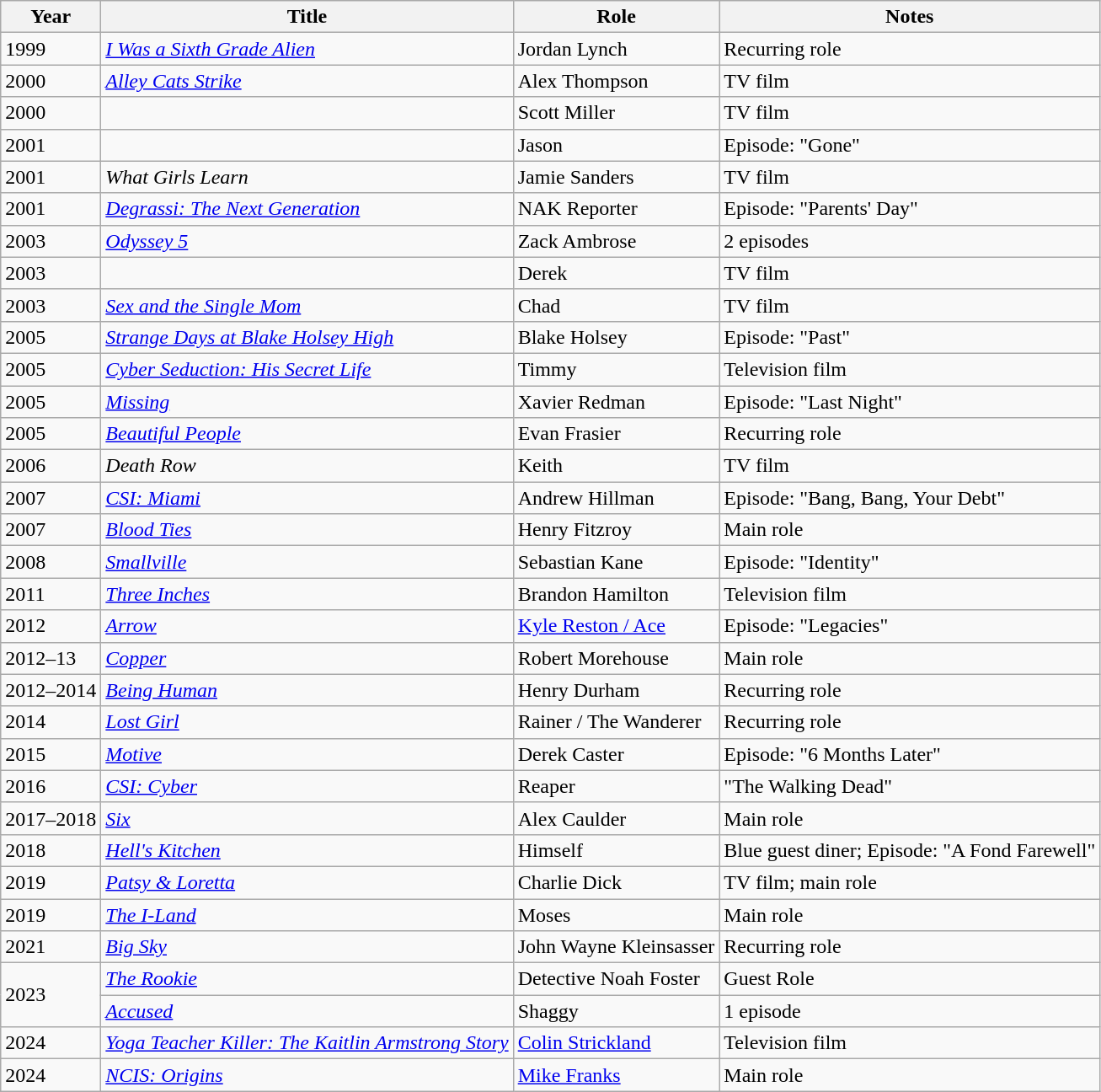<table class="wikitable sortable">
<tr>
<th>Year</th>
<th>Title</th>
<th>Role</th>
<th class="unsortable">Notes</th>
</tr>
<tr>
<td>1999</td>
<td><em><a href='#'>I Was a Sixth Grade Alien</a></em></td>
<td>Jordan Lynch</td>
<td>Recurring role</td>
</tr>
<tr>
<td>2000</td>
<td><em><a href='#'>Alley Cats Strike</a></em></td>
<td>Alex Thompson</td>
<td>TV film</td>
</tr>
<tr>
<td>2000</td>
<td><em></em></td>
<td>Scott Miller</td>
<td>TV film</td>
</tr>
<tr>
<td>2001</td>
<td><em></em></td>
<td>Jason</td>
<td>Episode: "Gone"</td>
</tr>
<tr>
<td>2001</td>
<td><em>What Girls Learn</em></td>
<td>Jamie Sanders</td>
<td>TV film</td>
</tr>
<tr>
<td>2001</td>
<td><em><a href='#'>Degrassi: The Next Generation</a></em></td>
<td>NAK Reporter</td>
<td>Episode: "Parents' Day"</td>
</tr>
<tr>
<td>2003</td>
<td><em><a href='#'>Odyssey 5</a></em></td>
<td>Zack Ambrose</td>
<td>2 episodes</td>
</tr>
<tr>
<td>2003</td>
<td><em></em></td>
<td>Derek</td>
<td>TV film</td>
</tr>
<tr>
<td>2003</td>
<td><em><a href='#'>Sex and the Single Mom</a></em></td>
<td>Chad</td>
<td>TV film</td>
</tr>
<tr>
<td>2005</td>
<td><em><a href='#'>Strange Days at Blake Holsey High</a></em></td>
<td>Blake Holsey</td>
<td>Episode: "Past"</td>
</tr>
<tr>
<td>2005</td>
<td><em><a href='#'>Cyber Seduction: His Secret Life</a></em></td>
<td>Timmy</td>
<td>Television film</td>
</tr>
<tr>
<td>2005</td>
<td><em><a href='#'>Missing</a></em></td>
<td>Xavier Redman</td>
<td>Episode: "Last Night"</td>
</tr>
<tr>
<td>2005</td>
<td><em><a href='#'>Beautiful People</a></em></td>
<td>Evan Frasier</td>
<td>Recurring role</td>
</tr>
<tr>
<td>2006</td>
<td><em>Death Row</em></td>
<td>Keith</td>
<td>TV film</td>
</tr>
<tr>
<td>2007</td>
<td><em><a href='#'>CSI: Miami</a></em></td>
<td>Andrew Hillman</td>
<td>Episode: "Bang, Bang, Your Debt"</td>
</tr>
<tr>
<td>2007</td>
<td><em><a href='#'>Blood Ties</a></em></td>
<td>Henry Fitzroy</td>
<td>Main role</td>
</tr>
<tr>
<td>2008</td>
<td><em><a href='#'>Smallville</a></em></td>
<td>Sebastian Kane</td>
<td>Episode: "Identity"</td>
</tr>
<tr>
<td>2011</td>
<td><em><a href='#'>Three Inches</a></em></td>
<td>Brandon Hamilton</td>
<td>Television film</td>
</tr>
<tr>
<td>2012</td>
<td><em><a href='#'>Arrow</a></em></td>
<td><a href='#'>Kyle Reston / Ace</a></td>
<td>Episode: "Legacies"</td>
</tr>
<tr>
<td>2012–13</td>
<td><em><a href='#'>Copper</a></em></td>
<td>Robert Morehouse</td>
<td>Main role</td>
</tr>
<tr>
<td>2012–2014</td>
<td><em><a href='#'>Being Human</a></em></td>
<td>Henry Durham</td>
<td>Recurring role</td>
</tr>
<tr>
<td>2014</td>
<td><em><a href='#'>Lost Girl</a></em></td>
<td>Rainer / The Wanderer</td>
<td>Recurring role</td>
</tr>
<tr>
<td>2015</td>
<td><em><a href='#'>Motive</a></em></td>
<td>Derek Caster</td>
<td>Episode: "6 Months Later"</td>
</tr>
<tr>
<td>2016</td>
<td><em><a href='#'>CSI: Cyber</a></em></td>
<td>Reaper</td>
<td>"The Walking Dead"</td>
</tr>
<tr>
<td>2017–2018</td>
<td><em><a href='#'>Six</a></em></td>
<td>Alex Caulder</td>
<td>Main role</td>
</tr>
<tr>
<td>2018</td>
<td><em><a href='#'>Hell's Kitchen</a></em></td>
<td>Himself</td>
<td>Blue guest diner; Episode: "A Fond Farewell"</td>
</tr>
<tr>
<td>2019</td>
<td><em><a href='#'>Patsy & Loretta</a></em></td>
<td>Charlie Dick</td>
<td>TV film; main role</td>
</tr>
<tr>
<td>2019</td>
<td data-sort-value="I-Land, The"><em><a href='#'>The I-Land</a></em></td>
<td>Moses</td>
<td>Main role</td>
</tr>
<tr>
<td>2021</td>
<td><em><a href='#'>Big Sky</a></em></td>
<td>John Wayne Kleinsasser</td>
<td>Recurring role</td>
</tr>
<tr>
<td rowspan="2">2023</td>
<td data-sort-value="Rookie, The"><em><a href='#'>The Rookie</a></em></td>
<td>Detective Noah Foster</td>
<td>Guest Role</td>
</tr>
<tr>
<td><em><a href='#'>Accused</a></em></td>
<td>Shaggy</td>
<td>1 episode</td>
</tr>
<tr>
<td>2024</td>
<td><em><a href='#'>Yoga Teacher Killer: The Kaitlin Armstrong Story</a></em></td>
<td><a href='#'>Colin Strickland</a></td>
<td>Television film</td>
</tr>
<tr>
<td>2024</td>
<td><em><a href='#'>NCIS: Origins</a></em></td>
<td><a href='#'>Mike Franks</a></td>
<td>Main role</td>
</tr>
</table>
